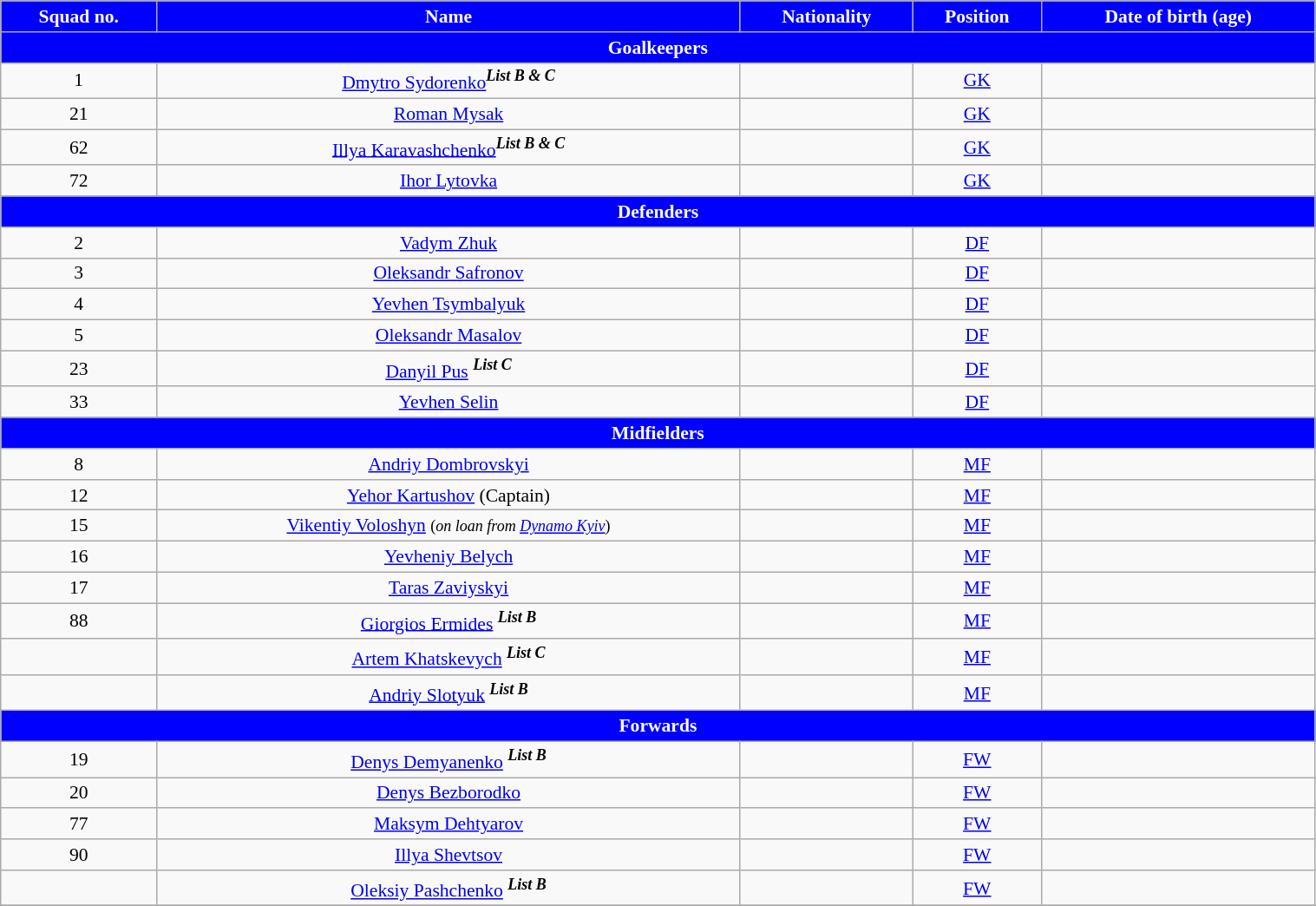<table class="wikitable" style="text-align:center; font-size:90%; width:80%">
<tr>
<th style="background:blue; color:white; text-align:center">Squad no.</th>
<th style="background:blue; color:white; text-align:center">Name</th>
<th style="background:blue; color:white; text-align:center">Nationality</th>
<th style="background:blue; color:white; text-align:center">Position</th>
<th style="background:blue; color:white; text-align:center">Date of birth (age)</th>
</tr>
<tr>
<th colspan="6" style="background:blue; color:white; text-align:center">Goalkeepers</th>
</tr>
<tr>
<td>1</td>
<td><a href='#'>Dmytro Sydorenko</a><sup><strong><em>List B & C</em></strong></sup></td>
<td></td>
<td><a href='#'>GK</a></td>
<td></td>
</tr>
<tr>
<td>21</td>
<td><a href='#'>Roman Mysak</a></td>
<td></td>
<td><a href='#'>GK</a></td>
<td></td>
</tr>
<tr>
<td>62</td>
<td><a href='#'>Illya Karavashchenko</a><sup><strong><em>List B & C</em></strong></sup></td>
<td></td>
<td><a href='#'>GK</a></td>
<td></td>
</tr>
<tr>
<td>72</td>
<td><a href='#'>Ihor Lytovka</a></td>
<td></td>
<td><a href='#'>GK</a></td>
<td></td>
</tr>
<tr>
<th colspan="6" style="background:blue; color:white; text-align:center">Defenders</th>
</tr>
<tr>
<td>2</td>
<td><a href='#'>Vadym Zhuk</a></td>
<td></td>
<td><a href='#'>DF</a></td>
<td></td>
</tr>
<tr>
<td>3</td>
<td><a href='#'>Oleksandr Safronov</a></td>
<td></td>
<td><a href='#'>DF</a></td>
<td></td>
</tr>
<tr>
<td>4</td>
<td><a href='#'>Yevhen Tsymbalyuk</a></td>
<td></td>
<td><a href='#'>DF</a></td>
<td></td>
</tr>
<tr>
<td>5</td>
<td><a href='#'>Oleksandr Masalov</a></td>
<td></td>
<td><a href='#'>DF</a></td>
<td></td>
</tr>
<tr>
<td>23</td>
<td><a href='#'>Danyil Pus</a> <sup><strong><em>List C</em></strong></sup></td>
<td></td>
<td><a href='#'>DF</a></td>
<td></td>
</tr>
<tr>
<td>33</td>
<td><a href='#'>Yevhen Selin</a></td>
<td></td>
<td><a href='#'>DF</a></td>
<td></td>
</tr>
<tr>
<th colspan="6" style="background:blue; color:white; text-align:center">Midfielders</th>
</tr>
<tr>
<td>8</td>
<td><a href='#'>Andriy Dombrovskyi</a></td>
<td></td>
<td><a href='#'>MF</a></td>
<td></td>
</tr>
<tr>
<td>12</td>
<td><a href='#'>Yehor Kartushov</a> (Captain)</td>
<td></td>
<td><a href='#'>MF</a></td>
<td></td>
</tr>
<tr>
<td>15</td>
<td><a href='#'>Vikentiy Voloshyn</a> <small>(<em>on loan from <a href='#'>Dynamo Kyiv</a></em>)</small></td>
<td></td>
<td><a href='#'>MF</a></td>
<td></td>
</tr>
<tr>
<td>16</td>
<td><a href='#'>Yevheniy Belych</a></td>
<td></td>
<td><a href='#'>MF</a></td>
<td></td>
</tr>
<tr>
<td>17</td>
<td><a href='#'>Taras Zaviyskyi</a></td>
<td></td>
<td><a href='#'>MF</a></td>
<td></td>
</tr>
<tr>
<td>88</td>
<td><a href='#'>Giorgios Ermides</a> <sup><strong><em>List B</em></strong></sup></td>
<td></td>
<td><a href='#'>MF</a></td>
<td></td>
</tr>
<tr>
<td></td>
<td><a href='#'>Artem Khatskevych</a> <sup><strong><em>List C</em></strong></sup></td>
<td></td>
<td><a href='#'>MF</a></td>
<td></td>
</tr>
<tr>
<td></td>
<td><a href='#'>Andriy Slotyuk</a> <sup><strong><em>List B</em></strong></sup></td>
<td></td>
<td><a href='#'>MF</a></td>
<td></td>
</tr>
<tr>
<th colspan="7" style="background:blue; color:white; text-align:center">Forwards</th>
</tr>
<tr>
<td>19</td>
<td><a href='#'>Denys Demyanenko</a> <sup><strong><em>List B</em></strong></sup></td>
<td></td>
<td><a href='#'>FW</a></td>
<td></td>
</tr>
<tr>
<td>20</td>
<td><a href='#'>Denys Bezborodko</a></td>
<td></td>
<td><a href='#'>FW</a></td>
<td></td>
</tr>
<tr>
<td>77</td>
<td><a href='#'>Maksym Dehtyarov</a></td>
<td></td>
<td><a href='#'>FW</a></td>
<td></td>
</tr>
<tr>
<td>90</td>
<td><a href='#'>Illya Shevtsov</a></td>
<td></td>
<td><a href='#'>FW</a></td>
<td></td>
</tr>
<tr>
<td></td>
<td><a href='#'>Oleksiy Pashchenko</a> <sup><strong><em>List B</em></strong></sup></td>
<td></td>
<td><a href='#'>FW</a></td>
<td></td>
</tr>
<tr>
</tr>
</table>
